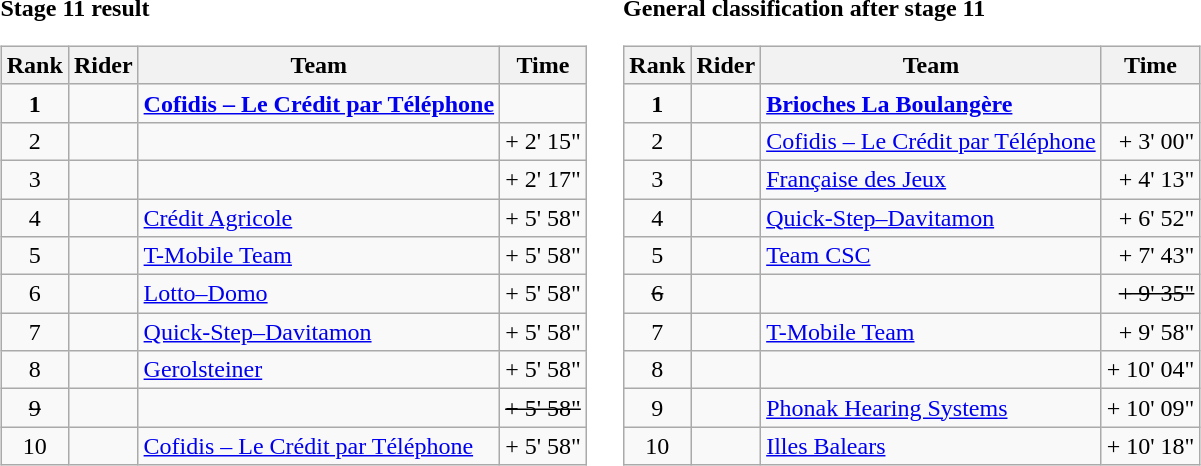<table>
<tr>
<td><strong>Stage 11 result</strong><br><table class="wikitable">
<tr>
<th scope="col">Rank</th>
<th scope="col">Rider</th>
<th scope="col">Team</th>
<th scope="col">Time</th>
</tr>
<tr>
<td style="text-align:center;"><strong>1</strong></td>
<td><strong></strong></td>
<td><a href='#'><strong>Cofidis – Le Crédit par Téléphone</strong></a></td>
<td align=right><strong></strong></td>
</tr>
<tr>
<td style="text-align:center;">2</td>
<td></td>
<td></td>
<td align=right>+ 2' 15"</td>
</tr>
<tr>
<td style="text-align:center;">3</td>
<td></td>
<td></td>
<td align=right>+ 2' 17"</td>
</tr>
<tr>
<td style="text-align:center;">4</td>
<td></td>
<td><a href='#'>Crédit Agricole</a></td>
<td align=right>+ 5' 58"</td>
</tr>
<tr>
<td style="text-align:center;">5</td>
<td></td>
<td><a href='#'>T-Mobile Team</a></td>
<td align=right>+ 5' 58"</td>
</tr>
<tr>
<td style="text-align:center;">6</td>
<td></td>
<td><a href='#'>Lotto–Domo</a></td>
<td align=right>+ 5' 58"</td>
</tr>
<tr>
<td style="text-align:center;">7</td>
<td></td>
<td><a href='#'>Quick-Step–Davitamon</a></td>
<td align=right>+ 5' 58"</td>
</tr>
<tr>
<td style="text-align:center;">8</td>
<td></td>
<td><a href='#'>Gerolsteiner</a></td>
<td align=right>+ 5' 58"</td>
</tr>
<tr>
<td style="text-align:center;"><del>9</del></td>
<td><del></del></td>
<td><del></del></td>
<td align=right><del>+ 5' 58"</del></td>
</tr>
<tr>
<td style="text-align:center;">10</td>
<td></td>
<td><a href='#'>Cofidis – Le Crédit par Téléphone</a></td>
<td align=right>+ 5' 58"</td>
</tr>
</table>
</td>
<td></td>
<td><strong>General classification after stage 11</strong><br><table class="wikitable">
<tr>
<th scope="col">Rank</th>
<th scope="col">Rider</th>
<th scope="col">Team</th>
<th scope="col">Time</th>
</tr>
<tr>
<td style="text-align:center;"><strong>1</strong></td>
<td><strong></strong> </td>
<td><strong><a href='#'>Brioches La Boulangère</a></strong></td>
<td style="text-align:right;"><strong></strong></td>
</tr>
<tr>
<td style="text-align:center;">2</td>
<td></td>
<td><a href='#'>Cofidis – Le Crédit par Téléphone</a></td>
<td align=right>+ 3' 00"</td>
</tr>
<tr>
<td style="text-align:center;">3</td>
<td></td>
<td><a href='#'>Française des Jeux</a></td>
<td style="text-align:right;">+ 4' 13"</td>
</tr>
<tr>
<td style="text-align:center;">4</td>
<td></td>
<td><a href='#'>Quick-Step–Davitamon</a></td>
<td align=right>+ 6' 52"</td>
</tr>
<tr>
<td style="text-align:center;">5</td>
<td></td>
<td><a href='#'>Team CSC</a></td>
<td align=right>+ 7' 43"</td>
</tr>
<tr>
<td style="text-align:center;"><del>6</del></td>
<td><del></del></td>
<td><del></del></td>
<td align=right><del>+ 9' 35"</del></td>
</tr>
<tr>
<td style="text-align:center;">7</td>
<td></td>
<td><a href='#'>T-Mobile Team</a></td>
<td align=right>+ 9' 58"</td>
</tr>
<tr>
<td style="text-align:center;">8</td>
<td></td>
<td></td>
<td align=right>+ 10' 04"</td>
</tr>
<tr>
<td style="text-align:center;">9</td>
<td></td>
<td><a href='#'>Phonak Hearing Systems</a></td>
<td align=right>+ 10' 09"</td>
</tr>
<tr>
<td style="text-align:center;">10</td>
<td></td>
<td><a href='#'>Illes Balears</a></td>
<td align=right>+ 10' 18"</td>
</tr>
</table>
</td>
</tr>
</table>
